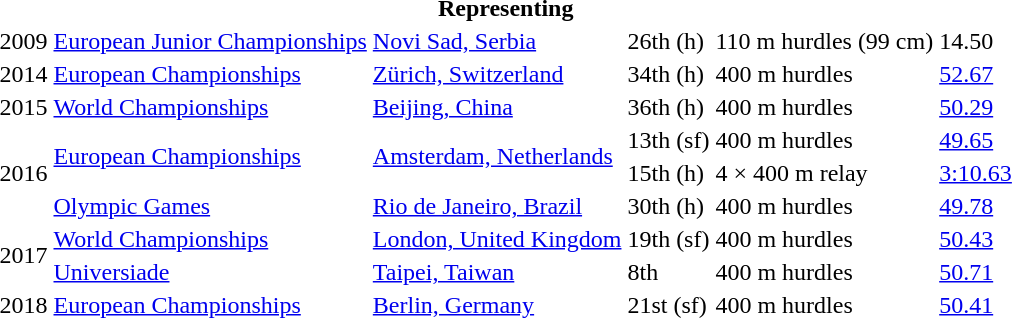<table>
<tr>
<th colspan="6">Representing </th>
</tr>
<tr>
<td>2009</td>
<td><a href='#'>European Junior Championships</a></td>
<td><a href='#'>Novi Sad, Serbia</a></td>
<td>26th (h)</td>
<td>110 m hurdles (99 cm)</td>
<td>14.50</td>
</tr>
<tr>
<td>2014</td>
<td><a href='#'>European Championships</a></td>
<td><a href='#'>Zürich, Switzerland</a></td>
<td>34th (h)</td>
<td>400 m hurdles</td>
<td><a href='#'>52.67</a></td>
</tr>
<tr>
<td>2015</td>
<td><a href='#'>World Championships</a></td>
<td><a href='#'>Beijing, China</a></td>
<td>36th (h)</td>
<td>400 m hurdles</td>
<td><a href='#'>50.29</a></td>
</tr>
<tr>
<td rowspan=3>2016</td>
<td rowspan=2><a href='#'>European Championships</a></td>
<td rowspan=2><a href='#'>Amsterdam, Netherlands</a></td>
<td>13th (sf)</td>
<td>400 m hurdles</td>
<td><a href='#'>49.65</a></td>
</tr>
<tr>
<td>15th (h)</td>
<td>4 × 400 m relay</td>
<td><a href='#'>3:10.63</a></td>
</tr>
<tr>
<td><a href='#'>Olympic Games</a></td>
<td><a href='#'>Rio de Janeiro, Brazil</a></td>
<td>30th (h)</td>
<td>400 m hurdles</td>
<td><a href='#'>49.78</a></td>
</tr>
<tr>
<td rowspan=2>2017</td>
<td><a href='#'>World Championships</a></td>
<td><a href='#'>London, United Kingdom</a></td>
<td>19th (sf)</td>
<td>400 m hurdles</td>
<td><a href='#'>50.43</a></td>
</tr>
<tr>
<td><a href='#'>Universiade</a></td>
<td><a href='#'>Taipei, Taiwan</a></td>
<td>8th</td>
<td>400 m hurdles</td>
<td><a href='#'>50.71</a></td>
</tr>
<tr>
<td>2018</td>
<td><a href='#'>European Championships</a></td>
<td><a href='#'>Berlin, Germany</a></td>
<td>21st (sf)</td>
<td>400 m hurdles</td>
<td><a href='#'>50.41</a></td>
</tr>
</table>
